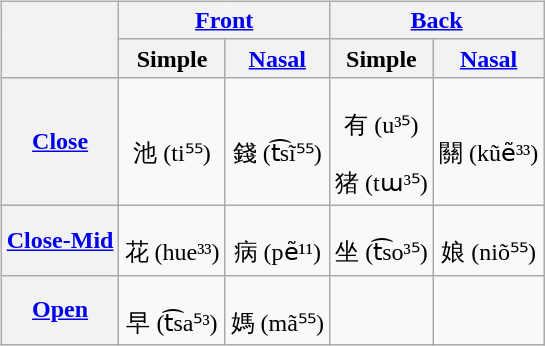<table>
<tr>
<td valign="top"><br><table class="wikitable" style="text-align:center;">
<tr>
<th rowspan="2"></th>
<th colspan="2"><a href='#'>Front</a></th>
<th colspan="2"><a href='#'>Back</a></th>
</tr>
<tr>
<th>Simple</th>
<th><a href='#'>Nasal</a></th>
<th>Simple</th>
<th><a href='#'>Nasal</a></th>
</tr>
<tr>
<th><a href='#'>Close</a></th>
<td><br>池 (ti⁵⁵)</td>
<td><br>錢 (t͡sĩ⁵⁵)</td>
<td><br>有 (u³⁵)<br> <br>猪 (tɯ³⁵)</td>
<td><br>關 (kũẽ³³)</td>
</tr>
<tr>
<th><a href='#'>Close-Mid</a></th>
<td><br>花 (hue³³)</td>
<td><br>病 (pẽ¹¹)</td>
<td><br>坐 (t͡so³⁵)</td>
<td><br>娘 (niõ⁵⁵)</td>
</tr>
<tr>
<th><a href='#'>Open</a></th>
<td><br>早 (t͡sa⁵³)</td>
<td><br>媽 (mã⁵⁵)</td>
<td></td>
<td></td>
</tr>
</table>
</td>
<td valign="top"></td>
</tr>
</table>
